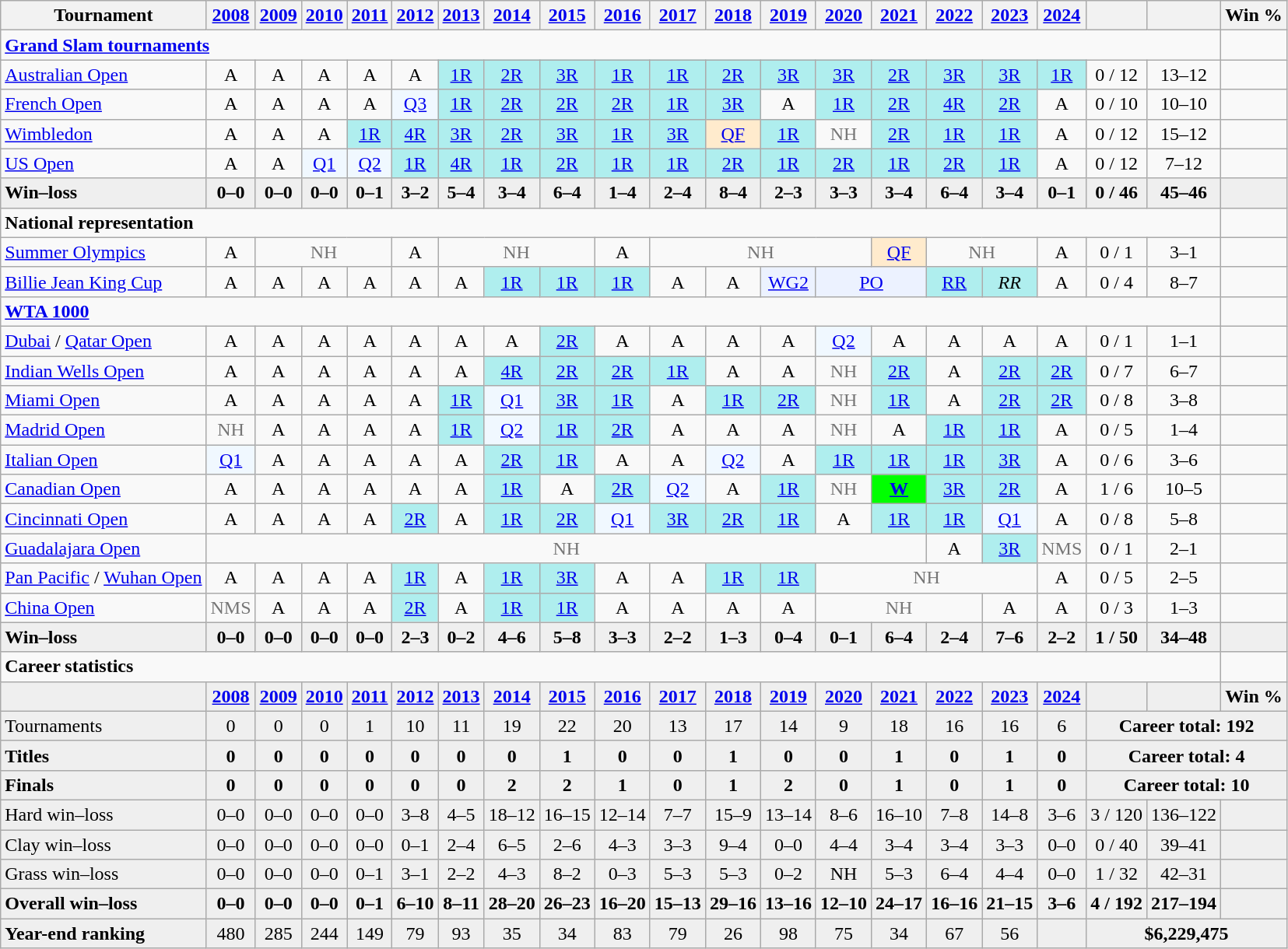<table class=wikitable nowrap style=text-align:center>
<tr>
<th>Tournament</th>
<th><a href='#'>2008</a></th>
<th><a href='#'>2009</a></th>
<th><a href='#'>2010</a></th>
<th><a href='#'>2011</a></th>
<th><a href='#'>2012</a></th>
<th><a href='#'>2013</a></th>
<th><a href='#'>2014</a></th>
<th><a href='#'>2015</a></th>
<th><a href='#'>2016</a></th>
<th><a href='#'>2017</a></th>
<th><a href='#'>2018</a></th>
<th><a href='#'>2019</a></th>
<th><a href='#'>2020</a></th>
<th><a href='#'>2021</a></th>
<th><a href='#'>2022</a></th>
<th><a href='#'>2023</a></th>
<th><a href='#'>2024</a></th>
<th></th>
<th></th>
<th>Win %</th>
</tr>
<tr>
<td colspan=20 style=text-align:left><strong><a href='#'>Grand Slam tournaments</a></strong></td>
</tr>
<tr>
<td style=text-align:left><a href='#'>Australian Open</a></td>
<td>A</td>
<td>A</td>
<td>A</td>
<td>A</td>
<td>A</td>
<td style=background:#afeeee><a href='#'>1R</a></td>
<td style=background:#afeeee><a href='#'>2R</a></td>
<td style=background:#afeeee><a href='#'>3R</a></td>
<td style=background:#afeeee><a href='#'>1R</a></td>
<td style=background:#afeeee><a href='#'>1R</a></td>
<td style=background:#afeeee><a href='#'>2R</a></td>
<td style=background:#afeeee><a href='#'>3R</a></td>
<td style=background:#afeeee><a href='#'>3R</a></td>
<td style=background:#afeeee><a href='#'>2R</a></td>
<td style=background:#afeeee><a href='#'>3R</a></td>
<td style=background:#afeeee><a href='#'>3R</a></td>
<td style=background:#afeeee><a href='#'>1R</a></td>
<td>0 / 12</td>
<td>13–12</td>
<td></td>
</tr>
<tr>
<td style=text-align:left><a href='#'>French Open</a></td>
<td>A</td>
<td>A</td>
<td>A</td>
<td>A</td>
<td style=background:#f0f8ff><a href='#'>Q3</a></td>
<td style=background:#afeeee><a href='#'>1R</a></td>
<td style=background:#afeeee><a href='#'>2R</a></td>
<td style=background:#afeeee><a href='#'>2R</a></td>
<td style=background:#afeeee><a href='#'>2R</a></td>
<td style=background:#afeeee><a href='#'>1R</a></td>
<td style=background:#afeeee><a href='#'>3R</a></td>
<td>A</td>
<td style=background:#afeeee><a href='#'>1R</a></td>
<td style=background:#afeeee><a href='#'>2R</a></td>
<td style=background:#afeeee><a href='#'>4R</a></td>
<td style=background:#afeeee><a href='#'>2R</a></td>
<td>A</td>
<td>0 / 10</td>
<td>10–10</td>
<td></td>
</tr>
<tr>
<td style=text-align:left><a href='#'>Wimbledon</a></td>
<td>A</td>
<td>A</td>
<td>A</td>
<td style=background:#afeeee><a href='#'>1R</a></td>
<td style=background:#afeeee><a href='#'>4R</a></td>
<td style=background:#afeeee><a href='#'>3R</a></td>
<td style=background:#afeeee><a href='#'>2R</a></td>
<td style=background:#afeeee><a href='#'>3R</a></td>
<td style=background:#afeeee><a href='#'>1R</a></td>
<td style=background:#afeeee><a href='#'>3R</a></td>
<td style=background:#ffebcd><a href='#'>QF</a></td>
<td style=background:#afeeee><a href='#'>1R</a></td>
<td style=color:#767676>NH</td>
<td style=background:#afeeee><a href='#'>2R</a></td>
<td style=background:#afeeee><a href='#'>1R</a></td>
<td style=background:#afeeee><a href='#'>1R</a></td>
<td>A</td>
<td>0 / 12</td>
<td>15–12</td>
<td></td>
</tr>
<tr>
<td style=text-align:left><a href='#'>US Open</a></td>
<td>A</td>
<td>A</td>
<td style=background:#f0f8ff><a href='#'>Q1</a></td>
<td style=background:#f0f8ff><a href='#'>Q2</a></td>
<td style=background:#afeeee><a href='#'>1R</a></td>
<td style=background:#afeeee><a href='#'>4R</a></td>
<td style=background:#afeeee><a href='#'>1R</a></td>
<td style=background:#afeeee><a href='#'>2R</a></td>
<td style=background:#afeeee><a href='#'>1R</a></td>
<td style=background:#afeeee><a href='#'>1R</a></td>
<td style=background:#afeeee><a href='#'>2R</a></td>
<td style=background:#afeeee><a href='#'>1R</a></td>
<td style=background:#afeeee><a href='#'>2R</a></td>
<td style=background:#afeeee><a href='#'>1R</a></td>
<td style=background:#afeeee><a href='#'>2R</a></td>
<td style=background:#afeeee><a href='#'>1R</a></td>
<td>A</td>
<td>0 / 12</td>
<td>7–12</td>
<td></td>
</tr>
<tr style=background:#efefef;font-weight:bold>
<td style=text-align:left>Win–loss</td>
<td>0–0</td>
<td>0–0</td>
<td>0–0</td>
<td>0–1</td>
<td>3–2</td>
<td>5–4</td>
<td>3–4</td>
<td>6–4</td>
<td>1–4</td>
<td>2–4</td>
<td>8–4</td>
<td>2–3</td>
<td>3–3</td>
<td>3–4</td>
<td>6–4</td>
<td>3–4</td>
<td>0–1</td>
<td>0 / 46</td>
<td>45–46</td>
<td></td>
</tr>
<tr>
<td colspan=20 style=text-align:left><strong>National representation</strong></td>
</tr>
<tr>
<td style=text-align:left><a href='#'>Summer Olympics</a></td>
<td>A</td>
<td colspan=3 style=color:#767676>NH</td>
<td>A</td>
<td colspan=3 style=color:#767676>NH</td>
<td>A</td>
<td colspan=4 style=color:#767676>NH</td>
<td style=background:#ffebcd><a href='#'>QF</a></td>
<td colspan=2 style=color:#767676>NH</td>
<td>A</td>
<td>0 / 1</td>
<td>3–1</td>
<td></td>
</tr>
<tr>
<td style=text-align:left><a href='#'>Billie Jean King Cup</a></td>
<td>A</td>
<td>A</td>
<td>A</td>
<td>A</td>
<td>A</td>
<td>A</td>
<td style=background:#afeeee><a href='#'>1R</a></td>
<td style=background:#afeeee><a href='#'>1R</a></td>
<td style=background:#afeeee><a href='#'>1R</a></td>
<td>A</td>
<td>A</td>
<td style=background:#ecf2ff><a href='#'>WG2</a></td>
<td colspan=2 style=background:#ecf2ff><a href='#'>PO</a></td>
<td style=background:#afeeee><a href='#'>RR</a></td>
<td style=background:#afeeee><em>RR</em></td>
<td>A</td>
<td>0 / 4</td>
<td>8–7</td>
<td></td>
</tr>
<tr>
<td colspan=20 style=text-align:left><strong><a href='#'>WTA 1000</a></strong></td>
</tr>
<tr>
<td style=text-align:left><a href='#'>Dubai</a> / <a href='#'>Qatar Open</a></td>
<td>A</td>
<td>A</td>
<td>A</td>
<td>A</td>
<td>A</td>
<td>A</td>
<td>A</td>
<td style=background:#afeeee><a href='#'>2R</a></td>
<td>A</td>
<td>A</td>
<td>A</td>
<td>A</td>
<td style=background:#f0f8ff><a href='#'>Q2</a></td>
<td>A</td>
<td>A</td>
<td>A</td>
<td>A</td>
<td>0 / 1</td>
<td>1–1</td>
<td></td>
</tr>
<tr>
<td style=text-align:left><a href='#'>Indian Wells Open</a></td>
<td>A</td>
<td>A</td>
<td>A</td>
<td>A</td>
<td>A</td>
<td>A</td>
<td style=background:#afeeee><a href='#'>4R</a></td>
<td style=background:#afeeee><a href='#'>2R</a></td>
<td style=background:#afeeee><a href='#'>2R</a></td>
<td style=background:#afeeee><a href='#'>1R</a></td>
<td>A</td>
<td>A</td>
<td style=color:#767676>NH</td>
<td style=background:#afeeee><a href='#'>2R</a></td>
<td>A</td>
<td style=background:#afeeee><a href='#'>2R</a></td>
<td style=background:#afeeee><a href='#'>2R</a></td>
<td>0 / 7</td>
<td>6–7</td>
<td></td>
</tr>
<tr>
<td style=text-align:left><a href='#'>Miami Open</a></td>
<td>A</td>
<td>A</td>
<td>A</td>
<td>A</td>
<td>A</td>
<td style=background:#afeeee><a href='#'>1R</a></td>
<td style=background:#f0f8ff><a href='#'>Q1</a></td>
<td style=background:#afeeee><a href='#'>3R</a></td>
<td style=background:#afeeee><a href='#'>1R</a></td>
<td>A</td>
<td style=background:#afeeee><a href='#'>1R</a></td>
<td style=background:#afeeee><a href='#'>2R</a></td>
<td style=color:#767676>NH</td>
<td style=background:#afeeee><a href='#'>1R</a></td>
<td>A</td>
<td style=background:#afeeee><a href='#'>2R</a></td>
<td style=background:#afeeee><a href='#'>2R</a></td>
<td>0 / 8</td>
<td>3–8</td>
<td></td>
</tr>
<tr>
<td style=text-align:left><a href='#'>Madrid Open</a></td>
<td style=color:#767676>NH</td>
<td>A</td>
<td>A</td>
<td>A</td>
<td>A</td>
<td style=background:#afeeee><a href='#'>1R</a></td>
<td style=background:#f0f8ff><a href='#'>Q2</a></td>
<td style=background:#afeeee><a href='#'>1R</a></td>
<td style=background:#afeeee><a href='#'>2R</a></td>
<td>A</td>
<td>A</td>
<td>A</td>
<td style=color:#767676>NH</td>
<td>A</td>
<td style=background:#afeeee><a href='#'>1R</a></td>
<td style=background:#afeeee><a href='#'>1R</a></td>
<td>A</td>
<td>0 / 5</td>
<td>1–4</td>
<td></td>
</tr>
<tr>
<td style=text-align:left><a href='#'>Italian Open</a></td>
<td style=background:#f0f8ff><a href='#'>Q1</a></td>
<td>A</td>
<td>A</td>
<td>A</td>
<td>A</td>
<td>A</td>
<td style=background:#afeeee><a href='#'>2R</a></td>
<td style=background:#afeeee><a href='#'>1R</a></td>
<td>A</td>
<td>A</td>
<td style=background:#f0f8ff><a href='#'>Q2</a></td>
<td>A</td>
<td style=background:#afeeee><a href='#'>1R</a></td>
<td style=background:#afeeee><a href='#'>1R</a></td>
<td style=background:#afeeee><a href='#'>1R</a></td>
<td style=background:#afeeee><a href='#'>3R</a></td>
<td>A</td>
<td>0 / 6</td>
<td>3–6</td>
<td></td>
</tr>
<tr>
<td style=text-align:left><a href='#'>Canadian Open</a></td>
<td>A</td>
<td>A</td>
<td>A</td>
<td>A</td>
<td>A</td>
<td>A</td>
<td style=background:#afeeee><a href='#'>1R</a></td>
<td>A</td>
<td style=background:#afeeee><a href='#'>2R</a></td>
<td style=background:#f0f8ff><a href='#'>Q2</a></td>
<td>A</td>
<td style=background:#afeeee><a href='#'>1R</a></td>
<td style=color:#767676>NH</td>
<td style=background:lime><a href='#'><strong>W</strong></a></td>
<td style=background:#afeeee><a href='#'>3R</a></td>
<td style=background:#afeeee><a href='#'>2R</a></td>
<td>A</td>
<td>1 / 6</td>
<td>10–5</td>
<td></td>
</tr>
<tr>
<td style=text-align:left><a href='#'>Cincinnati Open</a></td>
<td>A</td>
<td>A</td>
<td>A</td>
<td>A</td>
<td style=background:#afeeee><a href='#'>2R</a></td>
<td>A</td>
<td style=background:#afeeee><a href='#'>1R</a></td>
<td style=background:#afeeee><a href='#'>2R</a></td>
<td style=background:#f0f8ff><a href='#'>Q1</a></td>
<td style=background:#afeeee><a href='#'>3R</a></td>
<td style=background:#afeeee><a href='#'>2R</a></td>
<td style=background:#afeeee><a href='#'>1R</a></td>
<td>A</td>
<td style=background:#afeeee><a href='#'>1R</a></td>
<td style=background:#afeeee><a href='#'>1R</a></td>
<td style=background:#f0f8ff><a href='#'>Q1</a></td>
<td>A</td>
<td>0 / 8</td>
<td>5–8</td>
<td></td>
</tr>
<tr>
<td style=text-align:left><a href='#'>Guadalajara Open</a></td>
<td colspan=14 style=color:#767676>NH</td>
<td>A</td>
<td style=background:#afeeee><a href='#'>3R</a></td>
<td style=color:#767676>NMS</td>
<td>0 / 1</td>
<td>2–1</td>
<td></td>
</tr>
<tr>
<td style=text-align:left><a href='#'>Pan Pacific</a> / <a href='#'>Wuhan Open</a></td>
<td>A</td>
<td>A</td>
<td>A</td>
<td>A</td>
<td style=background:#afeeee><a href='#'>1R</a></td>
<td>A</td>
<td style=background:#afeeee><a href='#'>1R</a></td>
<td style=background:#afeeee><a href='#'>3R</a></td>
<td>A</td>
<td>A</td>
<td style=background:#afeeee><a href='#'>1R</a></td>
<td style=background:#afeeee><a href='#'>1R</a></td>
<td colspan=4 style=color:#767676>NH</td>
<td>A</td>
<td>0 / 5</td>
<td>2–5</td>
<td></td>
</tr>
<tr>
<td style=text-align:left><a href='#'>China Open</a></td>
<td style=color:#767676>NMS</td>
<td>A</td>
<td>A</td>
<td>A</td>
<td style=background:#afeeee><a href='#'>2R</a></td>
<td>A</td>
<td style=background:#afeeee><a href='#'>1R</a></td>
<td style=background:#afeeee><a href='#'>1R</a></td>
<td>A</td>
<td>A</td>
<td>A</td>
<td>A</td>
<td colspan=3 style=color:#767676>NH</td>
<td>A</td>
<td>A</td>
<td>0 / 3</td>
<td>1–3</td>
<td></td>
</tr>
<tr style=font-weight:bold;background:#efefef>
<td style=text-align:left>Win–loss</td>
<td>0–0</td>
<td>0–0</td>
<td>0–0</td>
<td>0–0</td>
<td>2–3</td>
<td>0–2</td>
<td>4–6</td>
<td>5–8</td>
<td>3–3</td>
<td>2–2</td>
<td>1–3</td>
<td>0–4</td>
<td>0–1</td>
<td>6–4</td>
<td>2–4</td>
<td>7–6</td>
<td>2–2</td>
<td>1 / 50</td>
<td>34–48</td>
<td></td>
</tr>
<tr>
<td colspan=20 style=text-align:left><strong>Career statistics</strong></td>
</tr>
<tr style=font-weight:bold;background:#efefef>
<td></td>
<td><a href='#'>2008</a></td>
<td><a href='#'>2009</a></td>
<td><a href='#'>2010</a></td>
<td><a href='#'>2011</a></td>
<td><a href='#'>2012</a></td>
<td><a href='#'>2013</a></td>
<td><a href='#'>2014</a></td>
<td><a href='#'>2015</a></td>
<td><a href='#'>2016</a></td>
<td><a href='#'>2017</a></td>
<td><a href='#'>2018</a></td>
<td><a href='#'>2019</a></td>
<td><a href='#'>2020</a></td>
<td><a href='#'>2021</a></td>
<td><a href='#'>2022</a></td>
<td><a href='#'>2023</a></td>
<td><a href='#'>2024</a></td>
<td></td>
<td></td>
<td>Win %</td>
</tr>
<tr style=background:#efefef>
<td style=text-align:left>Tournaments</td>
<td>0</td>
<td>0</td>
<td>0</td>
<td>1</td>
<td>10</td>
<td>11</td>
<td>19</td>
<td>22</td>
<td>20</td>
<td>13</td>
<td>17</td>
<td>14</td>
<td>9</td>
<td>18</td>
<td>16</td>
<td>16</td>
<td>6</td>
<td colspan=3><strong>Career total: 192</strong></td>
</tr>
<tr style=font-weight:bold;background:#efefef>
<td style=text-align:left>Titles</td>
<td>0</td>
<td>0</td>
<td>0</td>
<td>0</td>
<td>0</td>
<td>0</td>
<td>0</td>
<td>1</td>
<td>0</td>
<td>0</td>
<td>1</td>
<td>0</td>
<td>0</td>
<td>1</td>
<td>0</td>
<td>1</td>
<td>0</td>
<td colspan=3>Career total: 4</td>
</tr>
<tr style=font-weight:bold;background:#efefef>
<td style=text-align:left>Finals</td>
<td>0</td>
<td>0</td>
<td>0</td>
<td>0</td>
<td>0</td>
<td>0</td>
<td>2</td>
<td>2</td>
<td>1</td>
<td>0</td>
<td>1</td>
<td>2</td>
<td>0</td>
<td>1</td>
<td>0</td>
<td>1</td>
<td>0</td>
<td colspan=3>Career total: 10</td>
</tr>
<tr style=background:#efefef>
<td style=text-align:left>Hard win–loss</td>
<td>0–0</td>
<td>0–0</td>
<td>0–0</td>
<td>0–0</td>
<td>3–8</td>
<td>4–5</td>
<td>18–12</td>
<td>16–15</td>
<td>12–14</td>
<td>7–7</td>
<td>15–9</td>
<td>13–14</td>
<td>8–6</td>
<td>16–10</td>
<td>7–8</td>
<td>14–8</td>
<td>3–6</td>
<td>3 / 120</td>
<td>136–122</td>
<td></td>
</tr>
<tr style=background:#efefef>
<td style=text-align:left>Clay win–loss</td>
<td>0–0</td>
<td>0–0</td>
<td>0–0</td>
<td>0–0</td>
<td>0–1</td>
<td>2–4</td>
<td>6–5</td>
<td>2–6</td>
<td>4–3</td>
<td>3–3</td>
<td>9–4</td>
<td>0–0</td>
<td>4–4</td>
<td>3–4</td>
<td>3–4</td>
<td>3–3</td>
<td>0–0</td>
<td>0 / 40</td>
<td>39–41</td>
<td></td>
</tr>
<tr style=background:#efefef>
<td style=text-align:left>Grass win–loss</td>
<td>0–0</td>
<td>0–0</td>
<td>0–0</td>
<td>0–1</td>
<td>3–1</td>
<td>2–2</td>
<td>4–3</td>
<td>8–2</td>
<td>0–3</td>
<td>5–3</td>
<td>5–3</td>
<td>0–2</td>
<td>NH</td>
<td>5–3</td>
<td>6–4</td>
<td>4–4</td>
<td>0–0</td>
<td>1 / 32</td>
<td>42–31</td>
<td></td>
</tr>
<tr style=font-weight:bold;background:#efefef>
<td style=text-align:left>Overall win–loss</td>
<td>0–0</td>
<td>0–0</td>
<td>0–0</td>
<td>0–1</td>
<td>6–10</td>
<td>8–11</td>
<td>28–20</td>
<td>26–23</td>
<td>16–20</td>
<td>15–13</td>
<td>29–16</td>
<td>13–16</td>
<td>12–10</td>
<td>24–17</td>
<td>16–16</td>
<td>21–15</td>
<td>3–6</td>
<td>4 / 192</td>
<td>217–194</td>
<td></td>
</tr>
<tr style=background:#efefef>
<td style=text-align:left><strong>Year-end ranking</strong></td>
<td>480</td>
<td>285</td>
<td>244</td>
<td>149</td>
<td>79</td>
<td>93</td>
<td>35</td>
<td>34</td>
<td>83</td>
<td>79</td>
<td>26</td>
<td>98</td>
<td>75</td>
<td>34</td>
<td>67</td>
<td>56</td>
<td></td>
<td colspan=3><strong>$6,229,475</strong></td>
</tr>
</table>
